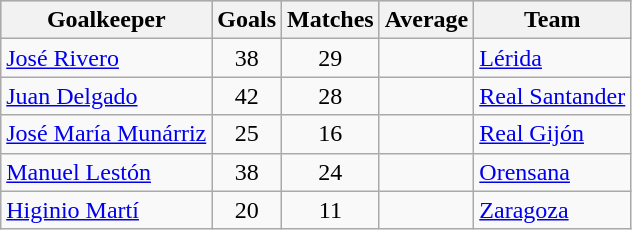<table class="wikitable sortable" class="wikitable">
<tr style="background:#ccc; text-align:center;">
<th>Goalkeeper</th>
<th>Goals</th>
<th>Matches</th>
<th>Average</th>
<th>Team</th>
</tr>
<tr>
<td> <a href='#'>José Rivero</a></td>
<td style="text-align:center;">38</td>
<td style="text-align:center;">29</td>
<td style="text-align:center;"></td>
<td><a href='#'>Lérida</a></td>
</tr>
<tr>
<td> <a href='#'>Juan Delgado</a></td>
<td style="text-align:center;">42</td>
<td style="text-align:center;">28</td>
<td style="text-align:center;"></td>
<td><a href='#'>Real Santander</a></td>
</tr>
<tr>
<td> <a href='#'>José María Munárriz</a></td>
<td style="text-align:center;">25</td>
<td style="text-align:center;">16</td>
<td style="text-align:center;"></td>
<td><a href='#'>Real Gijón</a></td>
</tr>
<tr>
<td> <a href='#'>Manuel Lestón</a></td>
<td style="text-align:center;">38</td>
<td style="text-align:center;">24</td>
<td style="text-align:center;"></td>
<td><a href='#'>Orensana</a></td>
</tr>
<tr>
<td> <a href='#'>Higinio Martí</a></td>
<td style="text-align:center;">20</td>
<td style="text-align:center;">11</td>
<td style="text-align:center;"></td>
<td><a href='#'>Zaragoza</a></td>
</tr>
</table>
